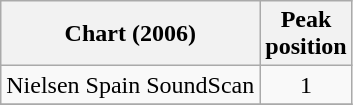<table class="wikitable">
<tr>
<th>Chart (2006)</th>
<th>Peak<br>position</th>
</tr>
<tr>
<td>Nielsen Spain SoundScan</td>
<td align="center">1</td>
</tr>
<tr>
</tr>
</table>
